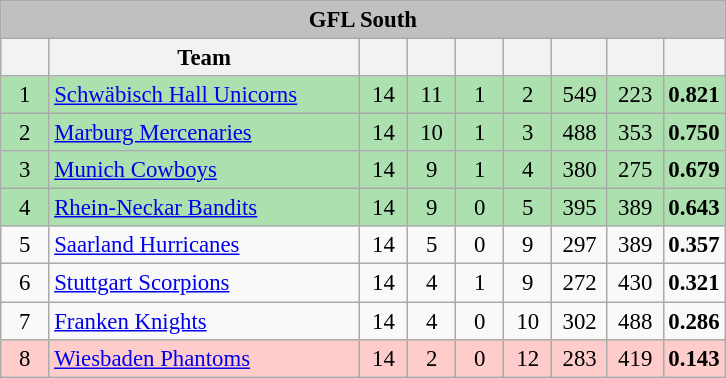<table class="wikitable" style="font-size: 95%;">
<tr>
<th colspan="10" style="background:silver">GFL South</th>
</tr>
<tr>
<th width="25"></th>
<th style="width:200px;">Team</th>
<th width="25"></th>
<th width="25"></th>
<th width="25"></th>
<th width="25"></th>
<th width="30"></th>
<th width="30"></th>
<th width="30"></th>
</tr>
<tr style="background:#ace1af" align=center>
<td>1</td>
<td align=left><a href='#'>Schwäbisch Hall Unicorns</a></td>
<td>14</td>
<td>11</td>
<td>1</td>
<td>2</td>
<td>549</td>
<td>223</td>
<td><strong>0.821</strong></td>
</tr>
<tr style="background:#ace1af" align=center>
<td>2</td>
<td align=left><a href='#'>Marburg Mercenaries</a></td>
<td>14</td>
<td>10</td>
<td>1</td>
<td>3</td>
<td>488</td>
<td>353</td>
<td><strong>0.750</strong></td>
</tr>
<tr style="background:#ace1af" align=center>
<td>3</td>
<td align=left><a href='#'>Munich Cowboys</a></td>
<td>14</td>
<td>9</td>
<td>1</td>
<td>4</td>
<td>380</td>
<td>275</td>
<td><strong>0.679</strong></td>
</tr>
<tr style="background:#ace1af" align=center>
<td>4</td>
<td align=left><a href='#'>Rhein-Neckar Bandits</a></td>
<td>14</td>
<td>9</td>
<td>0</td>
<td>5</td>
<td>395</td>
<td>389</td>
<td><strong>0.643</strong></td>
</tr>
<tr align=center>
<td>5</td>
<td align=left><a href='#'>Saarland Hurricanes</a></td>
<td>14</td>
<td>5</td>
<td>0</td>
<td>9</td>
<td>297</td>
<td>389</td>
<td><strong>0.357</strong></td>
</tr>
<tr align=center>
<td>6</td>
<td align=left><a href='#'>Stuttgart Scorpions</a></td>
<td>14</td>
<td>4</td>
<td>1</td>
<td>9</td>
<td>272</td>
<td>430</td>
<td><strong>0.321</strong></td>
</tr>
<tr align=center>
<td>7</td>
<td align=left><a href='#'>Franken Knights</a></td>
<td>14</td>
<td>4</td>
<td>0</td>
<td>10</td>
<td>302</td>
<td>488</td>
<td><strong>0.286</strong></td>
</tr>
<tr style="background:#ffcccc" align=center>
<td>8</td>
<td align=left><a href='#'>Wiesbaden Phantoms</a></td>
<td>14</td>
<td>2</td>
<td>0</td>
<td>12</td>
<td>283</td>
<td>419</td>
<td><strong>0.143</strong></td>
</tr>
</table>
